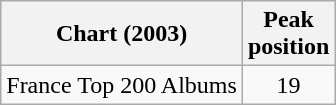<table class="wikitable">
<tr>
<th>Chart (2003)</th>
<th>Peak<br>position</th>
</tr>
<tr>
<td>France Top 200 Albums</td>
<td align="center">19</td>
</tr>
</table>
